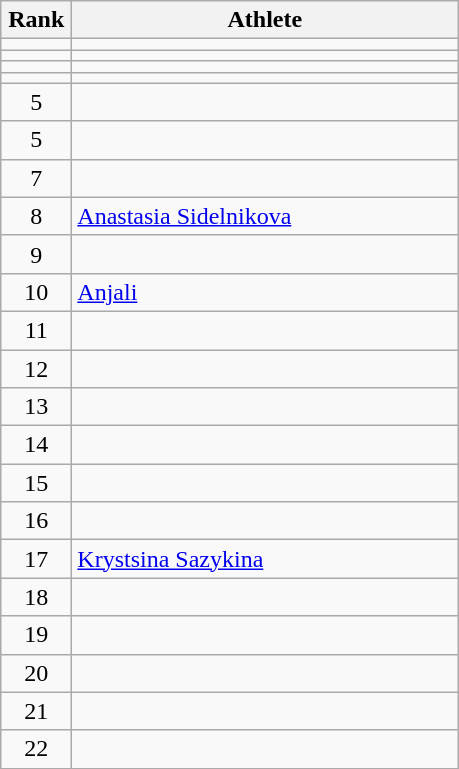<table class="wikitable" style="text-align: center;">
<tr>
<th width=40>Rank</th>
<th width=250>Athlete</th>
</tr>
<tr>
<td></td>
<td align="left"></td>
</tr>
<tr>
<td></td>
<td align="left"></td>
</tr>
<tr>
<td></td>
<td align="left"></td>
</tr>
<tr>
<td></td>
<td align="left"></td>
</tr>
<tr>
<td>5</td>
<td align="left"></td>
</tr>
<tr>
<td>5</td>
<td align="left"></td>
</tr>
<tr>
<td>7</td>
<td align="left"></td>
</tr>
<tr>
<td>8</td>
<td align="left"> <a href='#'>Anastasia Sidelnikova</a> </td>
</tr>
<tr>
<td>9</td>
<td align="left"></td>
</tr>
<tr>
<td>10</td>
<td align="left"> <a href='#'>Anjali</a> </td>
</tr>
<tr>
<td>11</td>
<td align="left"></td>
</tr>
<tr>
<td>12</td>
<td align="left"></td>
</tr>
<tr>
<td>13</td>
<td align="left"></td>
</tr>
<tr>
<td>14</td>
<td align="left"></td>
</tr>
<tr>
<td>15</td>
<td align="left"></td>
</tr>
<tr>
<td>16</td>
<td align="left"></td>
</tr>
<tr>
<td>17</td>
<td align="left"> <a href='#'>Krystsina Sazykina</a> </td>
</tr>
<tr>
<td>18</td>
<td align="left"></td>
</tr>
<tr>
<td>19</td>
<td align="left"></td>
</tr>
<tr>
<td>20</td>
<td align="left"></td>
</tr>
<tr>
<td>21</td>
<td align="left"></td>
</tr>
<tr>
<td>22</td>
<td align="left"></td>
</tr>
</table>
